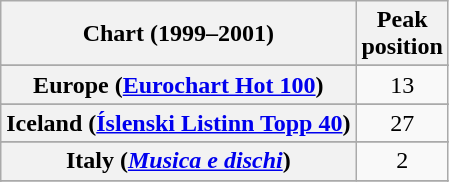<table class="wikitable sortable plainrowheaders" style="text-align:center">
<tr>
<th>Chart (1999–2001)</th>
<th>Peak<br>position</th>
</tr>
<tr>
</tr>
<tr>
<th scope="row">Europe (<a href='#'>Eurochart Hot 100</a>)</th>
<td>13</td>
</tr>
<tr>
</tr>
<tr>
</tr>
<tr>
<th scope="row">Iceland (<a href='#'>Íslenski Listinn Topp 40</a>)</th>
<td>27</td>
</tr>
<tr>
</tr>
<tr>
<th scope="row">Italy (<em><a href='#'>Musica e dischi</a></em>)</th>
<td>2</td>
</tr>
<tr>
</tr>
<tr>
</tr>
<tr>
</tr>
<tr>
</tr>
<tr>
</tr>
<tr>
</tr>
<tr>
</tr>
<tr>
</tr>
<tr>
</tr>
<tr>
</tr>
<tr>
</tr>
</table>
